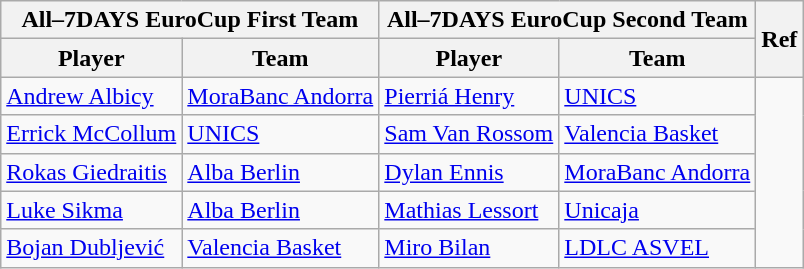<table class="wikitable">
<tr>
<th colspan=2>All–7DAYS EuroCup First Team</th>
<th colspan=2>All–7DAYS EuroCup Second Team</th>
<th rowspan=2>Ref</th>
</tr>
<tr>
<th>Player</th>
<th>Team</th>
<th>Player</th>
<th>Team</th>
</tr>
<tr>
<td> <a href='#'>Andrew Albicy</a></td>
<td> <a href='#'>MoraBanc Andorra</a></td>
<td> <a href='#'>Pierriá Henry</a></td>
<td> <a href='#'>UNICS</a></td>
<td rowspan=5 style="text-align:center"></td>
</tr>
<tr>
<td> <a href='#'>Errick McCollum</a></td>
<td> <a href='#'>UNICS</a></td>
<td> <a href='#'>Sam Van Rossom</a></td>
<td> <a href='#'>Valencia Basket</a></td>
</tr>
<tr>
<td> <a href='#'>Rokas Giedraitis</a></td>
<td> <a href='#'>Alba Berlin</a></td>
<td> <a href='#'>Dylan Ennis</a></td>
<td> <a href='#'>MoraBanc Andorra</a></td>
</tr>
<tr>
<td> <a href='#'>Luke Sikma</a></td>
<td> <a href='#'>Alba Berlin</a></td>
<td> <a href='#'>Mathias Lessort</a></td>
<td> <a href='#'>Unicaja</a></td>
</tr>
<tr>
<td> <a href='#'>Bojan Dubljević</a></td>
<td> <a href='#'>Valencia Basket</a></td>
<td> <a href='#'>Miro Bilan</a></td>
<td> <a href='#'>LDLC ASVEL</a></td>
</tr>
</table>
